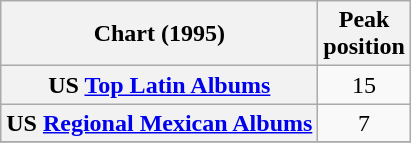<table class="wikitable sortable plainrowheaders" style="text-align:center;">
<tr>
<th scope="col">Chart (1995)</th>
<th scope="col">Peak<br>position</th>
</tr>
<tr>
<th scope="row">US <a href='#'>Top Latin Albums</a></th>
<td>15</td>
</tr>
<tr>
<th scope="row">US <a href='#'>Regional Mexican Albums</a></th>
<td>7</td>
</tr>
<tr>
</tr>
</table>
